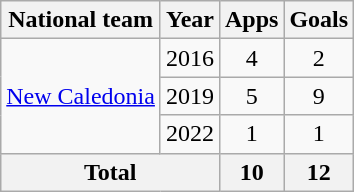<table class="wikitable" style="text-align:center">
<tr>
<th>National team</th>
<th>Year</th>
<th>Apps</th>
<th>Goals</th>
</tr>
<tr>
<td rowspan="3"><a href='#'>New Caledonia</a></td>
<td>2016</td>
<td>4</td>
<td>2</td>
</tr>
<tr>
<td>2019</td>
<td>5</td>
<td>9</td>
</tr>
<tr>
<td>2022</td>
<td>1</td>
<td>1</td>
</tr>
<tr>
<th colspan="2">Total</th>
<th>10</th>
<th>12</th>
</tr>
</table>
